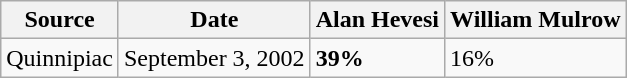<table class="wikitable">
<tr>
<th>Source</th>
<th>Date</th>
<th>Alan Hevesi</th>
<th>William Mulrow</th>
</tr>
<tr>
<td>Quinnipiac</td>
<td>September 3, 2002</td>
<td><strong>39%</strong></td>
<td>16%</td>
</tr>
</table>
